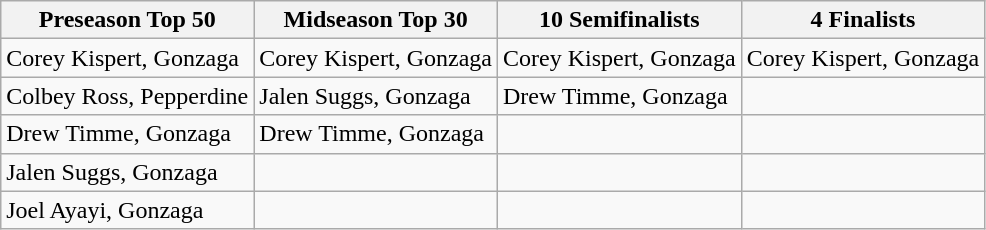<table class="wikitable">
<tr>
<th>Preseason Top 50</th>
<th>Midseason Top 30</th>
<th>10 Semifinalists</th>
<th>4 Finalists</th>
</tr>
<tr>
<td>Corey Kispert, Gonzaga</td>
<td>Corey Kispert, Gonzaga</td>
<td>Corey Kispert, Gonzaga</td>
<td>Corey Kispert, Gonzaga</td>
</tr>
<tr>
<td>Colbey Ross, Pepperdine</td>
<td>Jalen Suggs, Gonzaga</td>
<td>Drew Timme, Gonzaga</td>
<td></td>
</tr>
<tr>
<td>Drew Timme, Gonzaga</td>
<td>Drew Timme, Gonzaga</td>
<td></td>
<td></td>
</tr>
<tr>
<td>Jalen Suggs, Gonzaga</td>
<td></td>
<td></td>
<td></td>
</tr>
<tr>
<td>Joel Ayayi, Gonzaga</td>
<td></td>
<td></td>
<td></td>
</tr>
</table>
